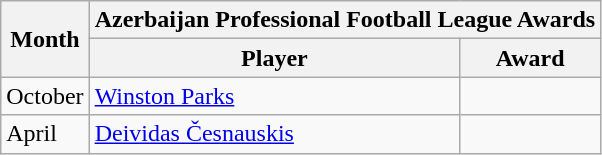<table class="wikitable">
<tr>
<th rowspan=2>Month</th>
<th colspan=2>Azerbaijan Professional Football League Awards</th>
</tr>
<tr>
<th>Player</th>
<th>Award</th>
</tr>
<tr>
<td>October</td>
<td> <a href='#'>Winston Parks</a></td>
<td></td>
</tr>
<tr>
<td>April</td>
<td> <a href='#'>Deividas Česnauskis</a></td>
<td></td>
</tr>
</table>
